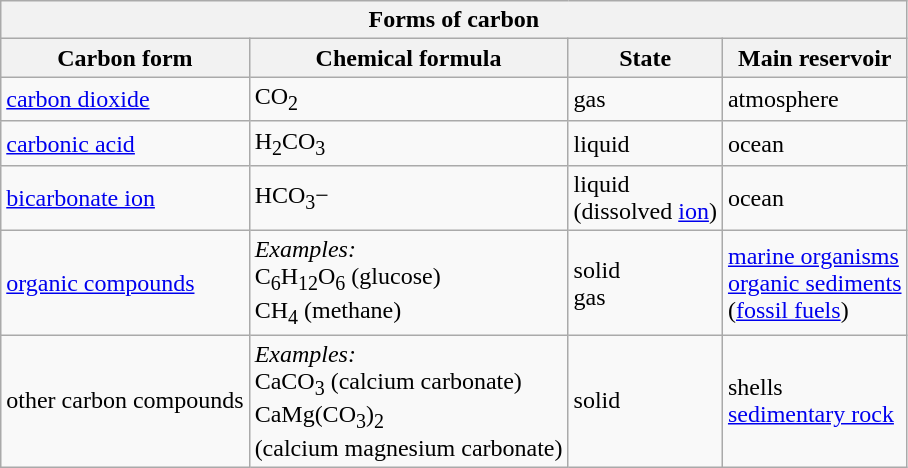<table class="wikitable collapsible">
<tr>
<th colspan=4>Forms of carbon </th>
</tr>
<tr>
<th>Carbon form</th>
<th>Chemical formula</th>
<th>State</th>
<th>Main reservoir</th>
</tr>
<tr>
<td><a href='#'>carbon dioxide</a></td>
<td>CO<sub>2</sub></td>
<td>gas</td>
<td>atmosphere</td>
</tr>
<tr>
<td><a href='#'>carbonic acid</a></td>
<td>H<sub>2</sub>CO<sub>3</sub></td>
<td>liquid</td>
<td>ocean</td>
</tr>
<tr>
<td><a href='#'>bicarbonate ion</a></td>
<td>HCO<sub>3</sub>−</td>
<td>liquid<br>(dissolved <a href='#'>ion</a>)</td>
<td>ocean</td>
</tr>
<tr>
<td><a href='#'>organic compounds</a></td>
<td><em>Examples:</em><br>C<sub>6</sub>H<sub>12</sub>O<sub>6</sub> (glucose)<br>CH<sub>4</sub> (methane)</td>
<td>solid<br>gas</td>
<td><a href='#'>marine organisms</a><br><a href='#'>organic sediments</a><br>(<a href='#'>fossil fuels</a>)</td>
</tr>
<tr>
<td>other carbon compounds</td>
<td><em>Examples:</em><br>CaCO<sub>3</sub> (calcium carbonate)<br>CaMg(CO<sub>3</sub>)<sub>2</sub><br>(calcium magnesium carbonate)</td>
<td>solid</td>
<td>shells<br><a href='#'>sedimentary rock</a></td>
</tr>
</table>
